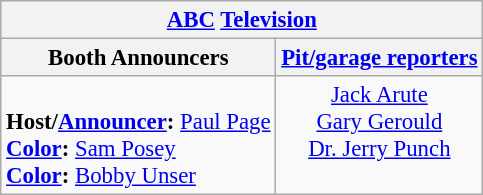<table class="wikitable" style="font-size: 95%;">
<tr>
<th colspan=2><a href='#'>ABC</a> <a href='#'>Television</a></th>
</tr>
<tr>
<th>Booth Announcers</th>
<th><a href='#'>Pit/garage reporters</a></th>
</tr>
<tr>
<td valign="top"><br><strong>Host/<a href='#'>Announcer</a>:</strong> <a href='#'>Paul Page</a><br>
<strong><a href='#'>Color</a>:</strong> <a href='#'>Sam Posey</a><br>
<strong><a href='#'>Color</a>:</strong> <a href='#'>Bobby Unser</a><br></td>
<td align="center" valign="top"><a href='#'>Jack Arute</a><br><a href='#'>Gary Gerould</a><br><a href='#'>Dr. Jerry Punch</a></td>
</tr>
</table>
